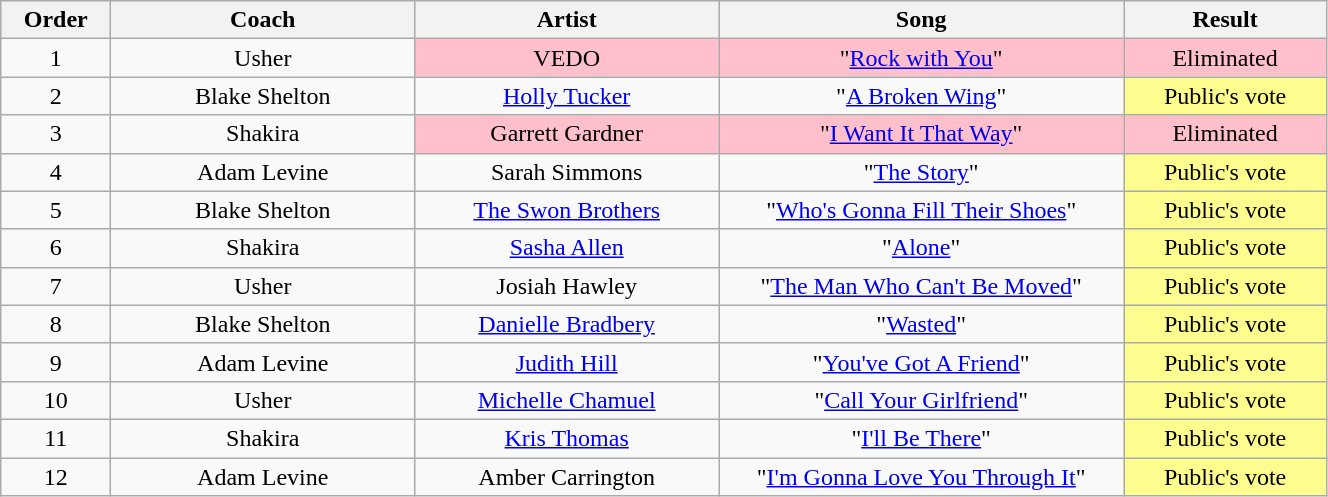<table class="wikitable" style="text-align:center; width:70%;">
<tr>
<th scope="col" style="width:05%;">Order</th>
<th scope="col" style="width:15%;">Coach</th>
<th scope="col" style="width:15%;">Artist</th>
<th scope="col" style="width:20%;">Song</th>
<th scope="col" style="width:10%;">Result</th>
</tr>
<tr>
<td scope="row">1</td>
<td>Usher</td>
<td style="background:pink;">VEDO</td>
<td style="background:pink;">"<a href='#'>Rock with You</a>"</td>
<td style="background:pink;">Eliminated</td>
</tr>
<tr>
<td scope="row">2</td>
<td>Blake Shelton</td>
<td><a href='#'>Holly Tucker</a></td>
<td>"<a href='#'>A Broken Wing</a>"</td>
<td style="background:#fdfc8f;">Public's vote</td>
</tr>
<tr>
<td scope="row">3</td>
<td>Shakira</td>
<td style="background:pink;">Garrett Gardner</td>
<td style="background:pink;">"<a href='#'>I Want It That Way</a>"</td>
<td style="background:pink;">Eliminated</td>
</tr>
<tr>
<td scope="row">4</td>
<td>Adam Levine</td>
<td>Sarah Simmons</td>
<td>"<a href='#'>The Story</a>"</td>
<td style="background:#fdfc8f;">Public's vote</td>
</tr>
<tr>
<td scope="row">5</td>
<td>Blake Shelton</td>
<td><a href='#'>The Swon Brothers</a></td>
<td>"<a href='#'>Who's Gonna Fill Their Shoes</a>"</td>
<td style="background:#fdfc8f;">Public's vote</td>
</tr>
<tr>
<td scope="row">6</td>
<td>Shakira</td>
<td><a href='#'>Sasha Allen</a></td>
<td>"<a href='#'>Alone</a>"</td>
<td style="background:#fdfc8f;">Public's vote</td>
</tr>
<tr>
<td scope="row">7</td>
<td>Usher</td>
<td>Josiah Hawley</td>
<td>"<a href='#'>The Man Who Can't Be Moved</a>"</td>
<td style="background:#fdfc8f;">Public's vote</td>
</tr>
<tr>
<td scope="row">8</td>
<td>Blake Shelton</td>
<td><a href='#'>Danielle Bradbery</a></td>
<td>"<a href='#'>Wasted</a>"</td>
<td style="background:#fdfc8f;">Public's vote</td>
</tr>
<tr>
<td scope="row">9</td>
<td>Adam Levine</td>
<td><a href='#'>Judith Hill</a></td>
<td>"<a href='#'>You've Got A Friend</a>"</td>
<td style="background:#fdfc8f;">Public's vote</td>
</tr>
<tr>
<td scope="row">10</td>
<td>Usher</td>
<td><a href='#'>Michelle Chamuel</a></td>
<td>"<a href='#'>Call Your Girlfriend</a>"</td>
<td style="background:#fdfc8f;">Public's vote</td>
</tr>
<tr>
<td scope="row">11</td>
<td>Shakira</td>
<td><a href='#'>Kris Thomas</a></td>
<td>"<a href='#'>I'll Be There</a>"</td>
<td style="background:#fdfc8f;">Public's vote</td>
</tr>
<tr>
<td scope="row">12</td>
<td>Adam Levine</td>
<td>Amber Carrington</td>
<td>"<a href='#'>I'm Gonna Love You Through It</a>"</td>
<td style="background:#fdfc8f;">Public's vote</td>
</tr>
</table>
